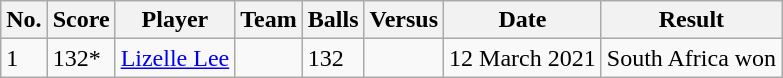<table class="wikitable">
<tr>
<th>No.</th>
<th>Score</th>
<th>Player</th>
<th>Team</th>
<th>Balls</th>
<th>Versus</th>
<th>Date</th>
<th>Result</th>
</tr>
<tr>
<td>1</td>
<td>132*</td>
<td><a href='#'>Lizelle Lee</a></td>
<td></td>
<td>132</td>
<td></td>
<td>12 March 2021</td>
<td>South Africa won</td>
</tr>
</table>
